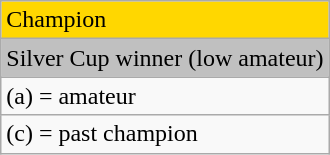<table class="wikitable">
<tr style="background:gold">
<td>Champion</td>
</tr>
<tr style="background:silver">
<td>Silver Cup winner (low amateur)</td>
</tr>
<tr>
<td>(a) = amateur</td>
</tr>
<tr>
<td>(c) = past champion</td>
</tr>
</table>
